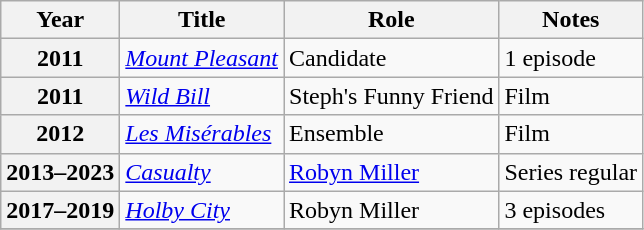<table class="wikitable plainrowheaders sortable">
<tr>
<th scope="col">Year</th>
<th scope="col">Title</th>
<th scope="col">Role</th>
<th class="unsortable">Notes</th>
</tr>
<tr>
<th scope="row">2011</th>
<td><em><a href='#'>Mount Pleasant</a></em></td>
<td>Candidate</td>
<td>1 episode</td>
</tr>
<tr>
<th scope="row">2011</th>
<td><em><a href='#'>Wild Bill</a></em></td>
<td>Steph's Funny Friend</td>
<td>Film</td>
</tr>
<tr>
<th scope="row">2012</th>
<td><em><a href='#'>Les Misérables</a></em></td>
<td>Ensemble</td>
<td>Film</td>
</tr>
<tr>
<th scope="row">2013–2023</th>
<td><em><a href='#'>Casualty</a></em></td>
<td><a href='#'>Robyn Miller</a></td>
<td>Series regular</td>
</tr>
<tr>
<th scope="row">2017–2019</th>
<td><em><a href='#'>Holby City</a></em></td>
<td>Robyn Miller</td>
<td>3 episodes</td>
</tr>
<tr>
</tr>
</table>
